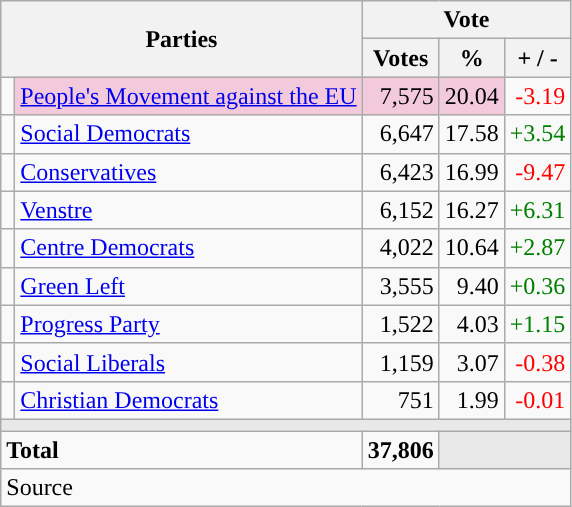<table class="wikitable" style="text-align:right;">
<tr>
<th style="text-align:centre;" rowspan="2" colspan="2" width="225">Parties</th>
<th colspan="3">Vote</th>
</tr>
<tr>
<th width="15">Votes</th>
<th width="15">%</th>
<th width="15">+ / -</th>
</tr>
<tr>
<td width="2" style="color:inherit;background:"></td>
<td bgcolor=#f3c9dc   align="left"><a href='#'>People's Movement against the EU</a></td>
<td bgcolor=#f3c9dc>7,575</td>
<td bgcolor=#f3c9dc>20.04</td>
<td style=color:red;>-3.19</td>
</tr>
<tr>
<td width="2" style="color:inherit;background:"></td>
<td align="left"><a href='#'>Social Democrats</a></td>
<td>6,647</td>
<td>17.58</td>
<td style=color:green;>+3.54</td>
</tr>
<tr>
<td width="2" style="color:inherit;background:"></td>
<td align="left"><a href='#'>Conservatives</a></td>
<td>6,423</td>
<td>16.99</td>
<td style=color:red;>-9.47</td>
</tr>
<tr>
<td width="2" style="color:inherit;background:"></td>
<td align="left"><a href='#'>Venstre</a></td>
<td>6,152</td>
<td>16.27</td>
<td style=color:green;>+6.31</td>
</tr>
<tr>
<td width="2" style="color:inherit;background:"></td>
<td align="left"><a href='#'>Centre Democrats</a></td>
<td>4,022</td>
<td>10.64</td>
<td style=color:green;>+2.87</td>
</tr>
<tr>
<td width="2" style="color:inherit;background:"></td>
<td align="left"><a href='#'>Green Left</a></td>
<td>3,555</td>
<td>9.40</td>
<td style=color:green;>+0.36</td>
</tr>
<tr>
<td width="2" style="color:inherit;background:"></td>
<td align="left"><a href='#'>Progress Party</a></td>
<td>1,522</td>
<td>4.03</td>
<td style=color:green;>+1.15</td>
</tr>
<tr>
<td width="2" style="color:inherit;background:"></td>
<td align="left"><a href='#'>Social Liberals</a></td>
<td>1,159</td>
<td>3.07</td>
<td style=color:red;>-0.38</td>
</tr>
<tr>
<td width="2" style="color:inherit;background:"></td>
<td align="left"><a href='#'>Christian Democrats</a></td>
<td>751</td>
<td>1.99</td>
<td style=color:red;>-0.01</td>
</tr>
<tr>
<td colspan="7" bgcolor="#E9E9E9"></td>
</tr>
<tr>
<td align="left" colspan="2"><strong>Total</strong></td>
<td><strong>37,806</strong></td>
<td bgcolor="#E9E9E9" colspan="2"></td>
</tr>
<tr>
<td align="left" colspan="6">Source</td>
</tr>
</table>
